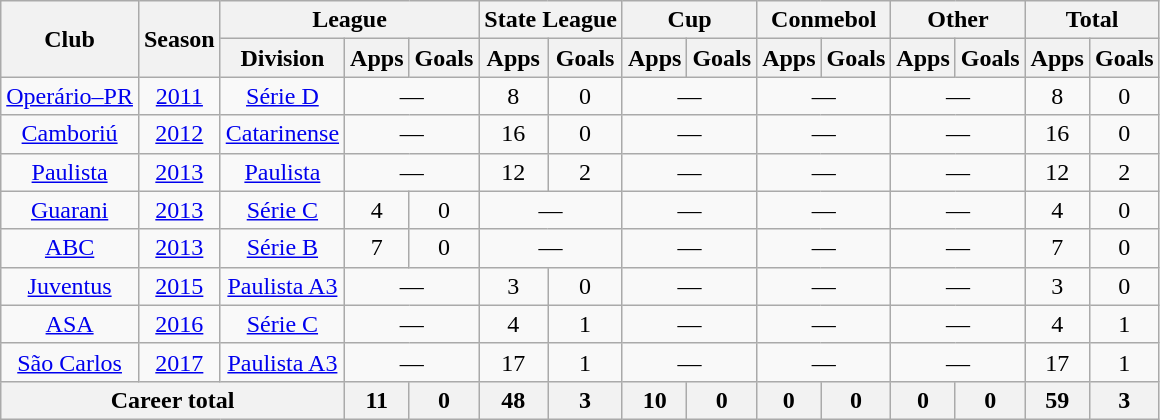<table class="wikitable" style="text-align: center;">
<tr>
<th rowspan="2">Club</th>
<th rowspan="2">Season</th>
<th colspan="3">League</th>
<th colspan="2">State League</th>
<th colspan="2">Cup</th>
<th colspan="2">Conmebol</th>
<th colspan="2">Other</th>
<th colspan="2">Total</th>
</tr>
<tr>
<th>Division</th>
<th>Apps</th>
<th>Goals</th>
<th>Apps</th>
<th>Goals</th>
<th>Apps</th>
<th>Goals</th>
<th>Apps</th>
<th>Goals</th>
<th>Apps</th>
<th>Goals</th>
<th>Apps</th>
<th>Goals</th>
</tr>
<tr>
<td valign="center"><a href='#'>Operário–PR</a></td>
<td><a href='#'>2011</a></td>
<td><a href='#'>Série D</a></td>
<td colspan="2">—</td>
<td>8</td>
<td>0</td>
<td colspan="2">—</td>
<td colspan="2">—</td>
<td colspan="2">—</td>
<td>8</td>
<td>0</td>
</tr>
<tr>
<td valign="center"><a href='#'>Camboriú</a></td>
<td><a href='#'>2012</a></td>
<td><a href='#'>Catarinense</a></td>
<td colspan="2">—</td>
<td>16</td>
<td>0</td>
<td colspan="2">—</td>
<td colspan="2">—</td>
<td colspan="2">—</td>
<td>16</td>
<td>0</td>
</tr>
<tr>
<td valign="center"><a href='#'>Paulista</a></td>
<td><a href='#'>2013</a></td>
<td><a href='#'>Paulista</a></td>
<td colspan="2">—</td>
<td>12</td>
<td>2</td>
<td colspan="2">—</td>
<td colspan="2">—</td>
<td colspan="2">—</td>
<td>12</td>
<td>2</td>
</tr>
<tr>
<td valign="center"><a href='#'>Guarani</a></td>
<td><a href='#'>2013</a></td>
<td><a href='#'>Série C</a></td>
<td>4</td>
<td>0</td>
<td colspan="2">—</td>
<td colspan="2">—</td>
<td colspan="2">—</td>
<td colspan="2">—</td>
<td>4</td>
<td>0</td>
</tr>
<tr>
<td valign="center"><a href='#'>ABC</a></td>
<td><a href='#'>2013</a></td>
<td><a href='#'>Série B</a></td>
<td>7</td>
<td>0</td>
<td colspan="2">—</td>
<td colspan="2">—</td>
<td colspan="2">—</td>
<td colspan="2">—</td>
<td>7</td>
<td>0</td>
</tr>
<tr>
<td valign="center"><a href='#'>Juventus</a></td>
<td><a href='#'>2015</a></td>
<td><a href='#'>Paulista A3</a></td>
<td colspan="2">—</td>
<td>3</td>
<td>0</td>
<td colspan="2">—</td>
<td colspan="2">—</td>
<td colspan="2">—</td>
<td>3</td>
<td>0</td>
</tr>
<tr>
<td valign="center"><a href='#'>ASA</a></td>
<td><a href='#'>2016</a></td>
<td><a href='#'>Série C</a></td>
<td colspan="2">—</td>
<td>4</td>
<td>1</td>
<td colspan="2">—</td>
<td colspan="2">—</td>
<td colspan="2">—</td>
<td>4</td>
<td>1</td>
</tr>
<tr>
<td valign="center"><a href='#'>São Carlos</a></td>
<td><a href='#'>2017</a></td>
<td><a href='#'>Paulista A3</a></td>
<td colspan="2">—</td>
<td>17</td>
<td>1</td>
<td colspan="2">—</td>
<td colspan="2">—</td>
<td colspan="2">—</td>
<td>17</td>
<td>1</td>
</tr>
<tr>
<th colspan="3"><strong>Career total</strong></th>
<th>11</th>
<th>0</th>
<th>48</th>
<th>3</th>
<th>10</th>
<th>0</th>
<th>0</th>
<th>0</th>
<th>0</th>
<th>0</th>
<th>59</th>
<th>3</th>
</tr>
</table>
